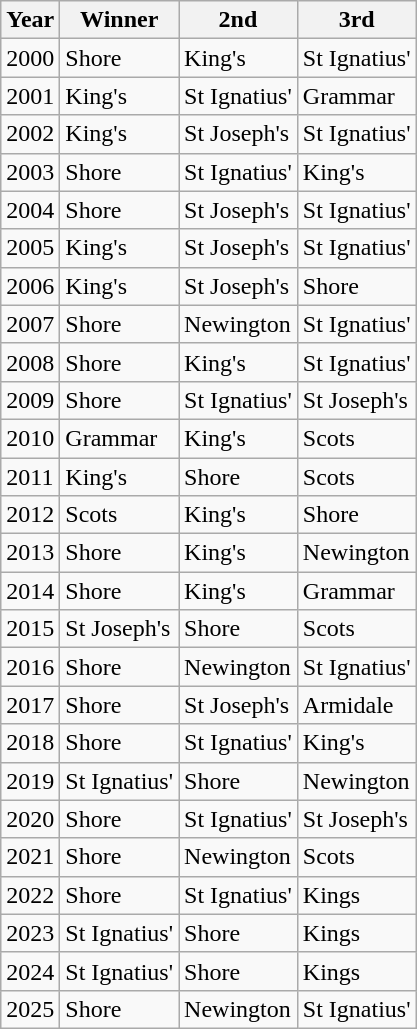<table class="wikitable">
<tr>
<th>Year</th>
<th>Winner</th>
<th>2nd</th>
<th>3rd</th>
</tr>
<tr>
<td>2000</td>
<td>Shore</td>
<td>King's</td>
<td>St Ignatius'</td>
</tr>
<tr>
<td>2001</td>
<td>King's</td>
<td>St Ignatius'</td>
<td>Grammar</td>
</tr>
<tr>
<td>2002</td>
<td>King's</td>
<td>St Joseph's</td>
<td>St Ignatius'</td>
</tr>
<tr>
<td>2003</td>
<td>Shore</td>
<td>St Ignatius'</td>
<td>King's</td>
</tr>
<tr>
<td>2004</td>
<td>Shore</td>
<td>St Joseph's</td>
<td>St Ignatius'</td>
</tr>
<tr>
<td>2005</td>
<td>King's</td>
<td>St Joseph's</td>
<td>St Ignatius'</td>
</tr>
<tr>
<td>2006</td>
<td>King's</td>
<td>St Joseph's</td>
<td>Shore</td>
</tr>
<tr>
<td>2007</td>
<td>Shore</td>
<td>Newington</td>
<td>St Ignatius'</td>
</tr>
<tr>
<td>2008</td>
<td>Shore</td>
<td>King's</td>
<td>St Ignatius'</td>
</tr>
<tr>
<td>2009</td>
<td>Shore</td>
<td>St Ignatius'</td>
<td>St Joseph's</td>
</tr>
<tr>
<td>2010</td>
<td>Grammar</td>
<td>King's</td>
<td>Scots</td>
</tr>
<tr>
<td>2011</td>
<td>King's</td>
<td>Shore</td>
<td>Scots</td>
</tr>
<tr>
<td>2012</td>
<td>Scots</td>
<td>King's</td>
<td>Shore</td>
</tr>
<tr>
<td>2013</td>
<td>Shore</td>
<td>King's</td>
<td>Newington</td>
</tr>
<tr>
<td>2014</td>
<td>Shore</td>
<td>King's</td>
<td>Grammar</td>
</tr>
<tr>
<td>2015</td>
<td>St Joseph's</td>
<td>Shore</td>
<td>Scots</td>
</tr>
<tr>
<td>2016</td>
<td>Shore</td>
<td>Newington</td>
<td>St Ignatius'</td>
</tr>
<tr>
<td>2017</td>
<td>Shore</td>
<td>St Joseph's</td>
<td>Armidale</td>
</tr>
<tr>
<td>2018</td>
<td>Shore</td>
<td>St Ignatius'</td>
<td>King's</td>
</tr>
<tr>
<td>2019</td>
<td>St Ignatius'</td>
<td>Shore</td>
<td>Newington</td>
</tr>
<tr>
<td>2020</td>
<td>Shore</td>
<td>St Ignatius'</td>
<td>St Joseph's</td>
</tr>
<tr>
<td>2021</td>
<td>Shore</td>
<td>Newington</td>
<td>Scots</td>
</tr>
<tr>
<td>2022</td>
<td>Shore</td>
<td>St Ignatius'</td>
<td>Kings</td>
</tr>
<tr>
<td>2023</td>
<td>St Ignatius'</td>
<td>Shore</td>
<td>Kings</td>
</tr>
<tr>
<td>2024</td>
<td>St Ignatius'</td>
<td>Shore</td>
<td>Kings</td>
</tr>
<tr>
<td>2025</td>
<td>Shore</td>
<td>Newington</td>
<td>St Ignatius'</td>
</tr>
</table>
